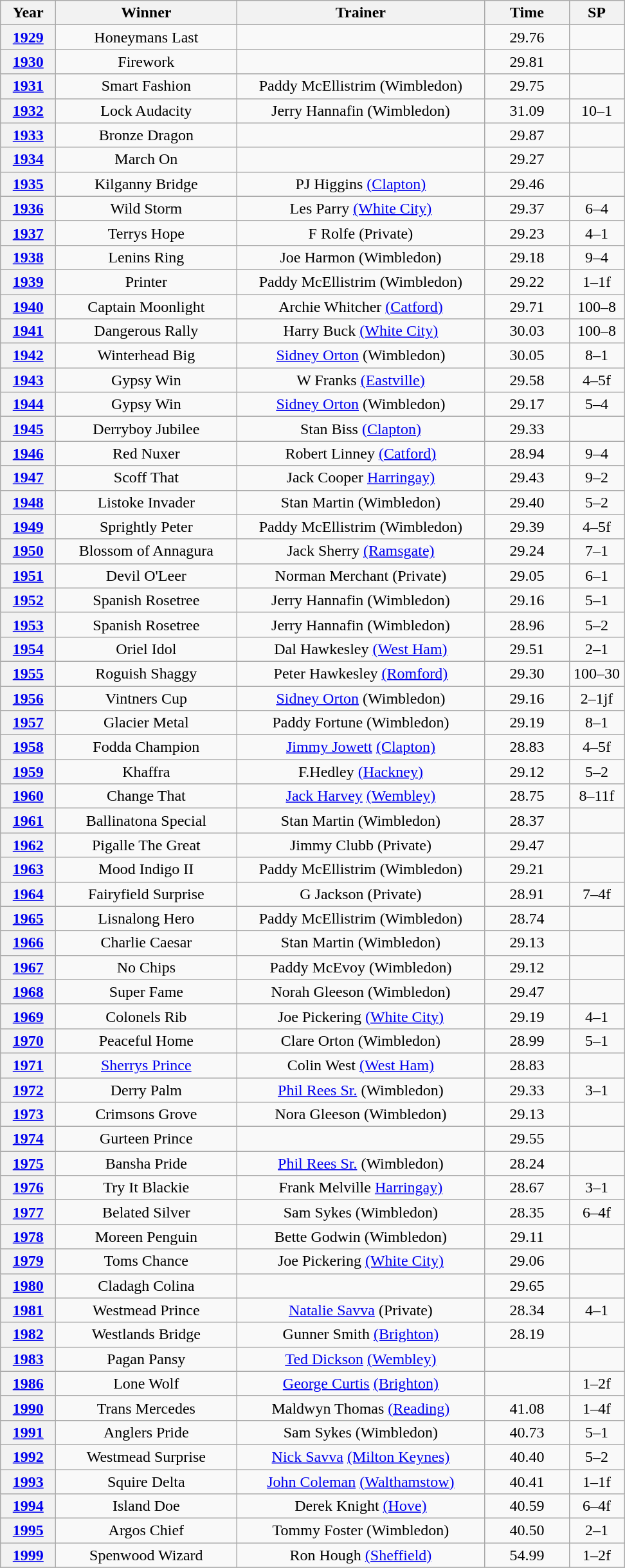<table class="wikitable collapsible collapsed" style="text-align:center">
<tr>
<th width=50>Year</th>
<th width=180>Winner</th>
<th width=250>Trainer</th>
<th width=80>Time</th>
<th width=50>SP</th>
</tr>
<tr>
<th><a href='#'>1929</a></th>
<td>Honeymans Last</td>
<td></td>
<td>29.76</td>
<td></td>
</tr>
<tr>
<th><a href='#'>1930</a></th>
<td>Firework</td>
<td></td>
<td>29.81</td>
<td></td>
</tr>
<tr>
<th><a href='#'>1931</a></th>
<td>Smart Fashion</td>
<td>Paddy McEllistrim (Wimbledon)</td>
<td>29.75</td>
<td></td>
</tr>
<tr>
<th><a href='#'>1932</a></th>
<td>Lock Audacity</td>
<td>Jerry Hannafin (Wimbledon)</td>
<td>31.09</td>
<td>10–1</td>
</tr>
<tr>
<th><a href='#'>1933</a></th>
<td>Bronze Dragon</td>
<td></td>
<td>29.87</td>
<td></td>
</tr>
<tr>
<th><a href='#'>1934</a></th>
<td>March On</td>
<td></td>
<td>29.27</td>
<td></td>
</tr>
<tr>
<th><a href='#'>1935</a></th>
<td>Kilganny Bridge</td>
<td>PJ Higgins <a href='#'>(Clapton)</a></td>
<td>29.46</td>
<td></td>
</tr>
<tr>
<th><a href='#'>1936</a></th>
<td>Wild Storm</td>
<td>Les Parry <a href='#'>(White City)</a></td>
<td>29.37</td>
<td>6–4</td>
</tr>
<tr>
<th><a href='#'>1937</a></th>
<td>Terrys Hope</td>
<td>F Rolfe (Private)</td>
<td>29.23</td>
<td>4–1</td>
</tr>
<tr>
<th><a href='#'>1938</a></th>
<td>Lenins Ring</td>
<td>Joe Harmon (Wimbledon)</td>
<td>29.18</td>
<td>9–4</td>
</tr>
<tr>
<th><a href='#'>1939</a></th>
<td>Printer</td>
<td>Paddy McEllistrim (Wimbledon)</td>
<td>29.22</td>
<td>1–1f</td>
</tr>
<tr>
<th><a href='#'>1940</a></th>
<td>Captain Moonlight</td>
<td>Archie Whitcher <a href='#'>(Catford)</a></td>
<td>29.71</td>
<td>100–8</td>
</tr>
<tr>
<th><a href='#'>1941</a></th>
<td>Dangerous Rally</td>
<td>Harry Buck <a href='#'>(White City)</a></td>
<td>30.03</td>
<td>100–8</td>
</tr>
<tr>
<th><a href='#'>1942</a></th>
<td>Winterhead Big</td>
<td><a href='#'>Sidney Orton</a> (Wimbledon)</td>
<td>30.05</td>
<td>8–1</td>
</tr>
<tr>
<th><a href='#'>1943</a></th>
<td>Gypsy Win</td>
<td>W Franks <a href='#'>(Eastville)</a></td>
<td>29.58</td>
<td>4–5f</td>
</tr>
<tr>
<th><a href='#'>1944</a></th>
<td>Gypsy Win</td>
<td><a href='#'>Sidney Orton</a> (Wimbledon)</td>
<td>29.17</td>
<td>5–4</td>
</tr>
<tr>
<th><a href='#'>1945</a></th>
<td>Derryboy Jubilee</td>
<td>Stan Biss <a href='#'>(Clapton)</a></td>
<td>29.33</td>
<td></td>
</tr>
<tr>
<th><a href='#'>1946</a></th>
<td>Red Nuxer</td>
<td>Robert Linney <a href='#'>(Catford)</a></td>
<td>28.94</td>
<td>9–4</td>
</tr>
<tr>
<th><a href='#'>1947</a></th>
<td>Scoff That</td>
<td>Jack Cooper <a href='#'>Harringay)</a></td>
<td>29.43</td>
<td>9–2</td>
</tr>
<tr>
<th><a href='#'>1948</a></th>
<td>Listoke Invader</td>
<td>Stan Martin (Wimbledon)</td>
<td>29.40</td>
<td>5–2</td>
</tr>
<tr>
<th><a href='#'>1949</a></th>
<td>Sprightly Peter</td>
<td>Paddy McEllistrim (Wimbledon)</td>
<td>29.39</td>
<td>4–5f</td>
</tr>
<tr>
<th><a href='#'>1950</a></th>
<td>Blossom of Annagura</td>
<td>Jack Sherry <a href='#'>(Ramsgate)</a></td>
<td>29.24</td>
<td>7–1</td>
</tr>
<tr>
<th><a href='#'>1951</a></th>
<td>Devil O'Leer</td>
<td>Norman Merchant (Private)</td>
<td>29.05</td>
<td>6–1</td>
</tr>
<tr>
<th><a href='#'>1952</a></th>
<td>Spanish Rosetree</td>
<td>Jerry Hannafin (Wimbledon)</td>
<td>29.16</td>
<td>5–1</td>
</tr>
<tr>
<th><a href='#'>1953</a></th>
<td>Spanish Rosetree</td>
<td>Jerry Hannafin (Wimbledon)</td>
<td>28.96</td>
<td>5–2</td>
</tr>
<tr>
<th><a href='#'>1954</a></th>
<td>Oriel Idol</td>
<td>Dal Hawkesley <a href='#'>(West Ham)</a></td>
<td>29.51</td>
<td>2–1</td>
</tr>
<tr>
<th><a href='#'>1955</a></th>
<td>Roguish Shaggy</td>
<td>Peter Hawkesley <a href='#'>(Romford)</a></td>
<td>29.30</td>
<td>100–30</td>
</tr>
<tr>
<th><a href='#'>1956</a></th>
<td>Vintners Cup</td>
<td><a href='#'>Sidney Orton</a> (Wimbledon)</td>
<td>29.16</td>
<td>2–1jf</td>
</tr>
<tr>
<th><a href='#'>1957</a></th>
<td>Glacier Metal</td>
<td>Paddy Fortune (Wimbledon)</td>
<td>29.19</td>
<td>8–1</td>
</tr>
<tr>
<th><a href='#'>1958</a></th>
<td>Fodda Champion</td>
<td><a href='#'>Jimmy Jowett</a> <a href='#'>(Clapton)</a></td>
<td>28.83</td>
<td>4–5f</td>
</tr>
<tr>
<th><a href='#'>1959</a></th>
<td>Khaffra</td>
<td>F.Hedley <a href='#'>(Hackney)</a></td>
<td>29.12</td>
<td>5–2</td>
</tr>
<tr>
<th><a href='#'>1960</a></th>
<td>Change That</td>
<td><a href='#'>Jack Harvey</a> <a href='#'>(Wembley)</a></td>
<td>28.75</td>
<td>8–11f</td>
</tr>
<tr>
<th><a href='#'>1961</a></th>
<td>Ballinatona Special</td>
<td>Stan Martin (Wimbledon)</td>
<td>28.37</td>
<td></td>
</tr>
<tr>
<th><a href='#'>1962</a></th>
<td>Pigalle The Great</td>
<td>Jimmy Clubb (Private)</td>
<td>29.47</td>
<td></td>
</tr>
<tr>
<th><a href='#'>1963</a></th>
<td>Mood Indigo II</td>
<td>Paddy McEllistrim (Wimbledon)</td>
<td>29.21</td>
<td></td>
</tr>
<tr>
<th><a href='#'>1964</a></th>
<td>Fairyfield Surprise</td>
<td>G Jackson (Private)</td>
<td>28.91</td>
<td>7–4f</td>
</tr>
<tr>
<th><a href='#'>1965</a></th>
<td>Lisnalong Hero</td>
<td>Paddy McEllistrim (Wimbledon)</td>
<td>28.74</td>
<td></td>
</tr>
<tr>
<th><a href='#'>1966</a></th>
<td>Charlie Caesar</td>
<td>Stan Martin (Wimbledon)</td>
<td>29.13</td>
<td></td>
</tr>
<tr>
<th><a href='#'>1967</a></th>
<td>No Chips</td>
<td>Paddy McEvoy (Wimbledon)</td>
<td>29.12</td>
<td></td>
</tr>
<tr>
<th><a href='#'>1968</a></th>
<td>Super Fame</td>
<td>Norah Gleeson (Wimbledon)</td>
<td>29.47</td>
<td></td>
</tr>
<tr>
<th><a href='#'>1969</a></th>
<td>Colonels Rib</td>
<td>Joe Pickering <a href='#'>(White City)</a></td>
<td>29.19</td>
<td>4–1</td>
</tr>
<tr>
<th><a href='#'>1970</a></th>
<td>Peaceful Home</td>
<td>Clare Orton (Wimbledon)</td>
<td>28.99</td>
<td>5–1</td>
</tr>
<tr>
<th><a href='#'>1971</a></th>
<td><a href='#'>Sherrys Prince</a></td>
<td>Colin West <a href='#'>(West Ham)</a></td>
<td>28.83</td>
<td></td>
</tr>
<tr>
<th><a href='#'>1972</a></th>
<td>Derry Palm</td>
<td><a href='#'>Phil Rees Sr.</a> (Wimbledon)</td>
<td>29.33</td>
<td>3–1</td>
</tr>
<tr>
<th><a href='#'>1973</a></th>
<td>Crimsons Grove</td>
<td>Nora Gleeson (Wimbledon)</td>
<td>29.13</td>
<td></td>
</tr>
<tr>
<th><a href='#'>1974</a></th>
<td>Gurteen Prince</td>
<td></td>
<td>29.55</td>
<td></td>
</tr>
<tr>
<th><a href='#'>1975</a></th>
<td>Bansha Pride</td>
<td><a href='#'>Phil Rees Sr.</a> (Wimbledon)</td>
<td>28.24</td>
<td></td>
</tr>
<tr>
<th><a href='#'>1976</a></th>
<td>Try It Blackie</td>
<td>Frank Melville <a href='#'>Harringay)</a></td>
<td>28.67</td>
<td>3–1</td>
</tr>
<tr>
<th><a href='#'>1977</a></th>
<td>Belated Silver</td>
<td>Sam Sykes (Wimbledon)</td>
<td>28.35</td>
<td>6–4f</td>
</tr>
<tr>
<th><a href='#'>1978</a></th>
<td>Moreen Penguin</td>
<td>Bette Godwin (Wimbledon)</td>
<td>29.11</td>
<td></td>
</tr>
<tr>
<th><a href='#'>1979</a></th>
<td>Toms Chance</td>
<td>Joe Pickering <a href='#'>(White City)</a></td>
<td>29.06</td>
<td></td>
</tr>
<tr>
<th><a href='#'>1980</a></th>
<td>Cladagh Colina</td>
<td></td>
<td>29.65</td>
<td></td>
</tr>
<tr>
<th><a href='#'>1981</a></th>
<td>Westmead Prince</td>
<td><a href='#'>Natalie Savva</a> (Private)</td>
<td>28.34</td>
<td>4–1</td>
</tr>
<tr>
<th><a href='#'>1982</a></th>
<td>Westlands Bridge</td>
<td>Gunner Smith <a href='#'>(Brighton)</a></td>
<td>28.19</td>
<td></td>
</tr>
<tr>
<th><a href='#'>1983</a></th>
<td>Pagan Pansy</td>
<td><a href='#'>Ted Dickson</a> <a href='#'>(Wembley)</a></td>
<td></td>
<td></td>
</tr>
<tr>
<th><a href='#'>1986</a></th>
<td>Lone Wolf</td>
<td><a href='#'>George Curtis</a> <a href='#'>(Brighton)</a></td>
<td></td>
<td>1–2f</td>
</tr>
<tr>
<th><a href='#'>1990</a></th>
<td>Trans Mercedes</td>
<td>Maldwyn Thomas <a href='#'>(Reading)</a></td>
<td>41.08</td>
<td>1–4f</td>
</tr>
<tr>
<th><a href='#'>1991</a></th>
<td>Anglers Pride</td>
<td>Sam Sykes (Wimbledon)</td>
<td>40.73</td>
<td>5–1</td>
</tr>
<tr>
<th><a href='#'>1992</a></th>
<td>Westmead Surprise</td>
<td><a href='#'>Nick Savva</a> <a href='#'>(Milton Keynes)</a></td>
<td>40.40</td>
<td>5–2</td>
</tr>
<tr>
<th><a href='#'>1993</a></th>
<td>Squire Delta</td>
<td><a href='#'>John Coleman</a> <a href='#'>(Walthamstow)</a></td>
<td>40.41</td>
<td>1–1f</td>
</tr>
<tr>
<th><a href='#'>1994</a></th>
<td>Island Doe</td>
<td>Derek Knight <a href='#'>(Hove)</a></td>
<td>40.59</td>
<td>6–4f</td>
</tr>
<tr>
<th><a href='#'>1995</a></th>
<td>Argos Chief</td>
<td>Tommy Foster (Wimbledon)</td>
<td>40.50</td>
<td>2–1</td>
</tr>
<tr>
<th><a href='#'>1999</a></th>
<td>Spenwood Wizard</td>
<td>Ron Hough <a href='#'>(Sheffield)</a></td>
<td>54.99</td>
<td>1–2f</td>
</tr>
<tr>
</tr>
</table>
